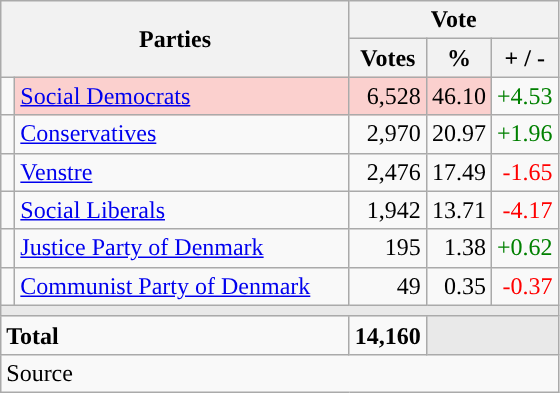<table class="wikitable" style="text-align:right;">
<tr>
<th style="text-align:centre;" rowspan="2" colspan="2" width="225">Parties</th>
<th colspan="3">Vote</th>
</tr>
<tr>
<th width="15">Votes</th>
<th width="15">%</th>
<th width="15">+ / -</th>
</tr>
<tr>
<td width="2" style="color:inherit;background:"></td>
<td bgcolor=#fbd0ce  align="left"><a href='#'>Social Democrats</a></td>
<td bgcolor=#fbd0ce>6,528</td>
<td bgcolor=#fbd0ce>46.10</td>
<td style=color:green;>+4.53</td>
</tr>
<tr>
<td width="2" style="color:inherit;background:"></td>
<td align="left"><a href='#'>Conservatives</a></td>
<td>2,970</td>
<td>20.97</td>
<td style=color:green;>+1.96</td>
</tr>
<tr>
<td width="2" style="color:inherit;background:"></td>
<td align="left"><a href='#'>Venstre</a></td>
<td>2,476</td>
<td>17.49</td>
<td style=color:red;>-1.65</td>
</tr>
<tr>
<td width="2" style="color:inherit;background:"></td>
<td align="left"><a href='#'>Social Liberals</a></td>
<td>1,942</td>
<td>13.71</td>
<td style=color:red;>-4.17</td>
</tr>
<tr>
<td width="2" style="color:inherit;background:"></td>
<td align="left"><a href='#'>Justice Party of Denmark</a></td>
<td>195</td>
<td>1.38</td>
<td style=color:green;>+0.62</td>
</tr>
<tr>
<td width="2" style="color:inherit;background:"></td>
<td align="left"><a href='#'>Communist Party of Denmark</a></td>
<td>49</td>
<td>0.35</td>
<td style=color:red;>-0.37</td>
</tr>
<tr>
<td colspan="7" bgcolor="#E9E9E9"></td>
</tr>
<tr>
<td align="left" colspan="2"><strong>Total</strong></td>
<td><strong>14,160</strong></td>
<td bgcolor="#E9E9E9" colspan="2"></td>
</tr>
<tr>
<td align="left" colspan="6">Source</td>
</tr>
</table>
